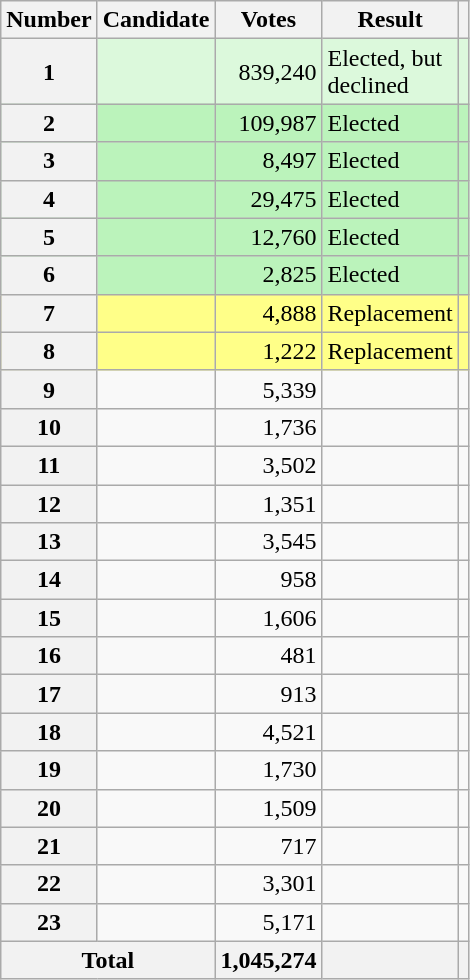<table class="wikitable sortable">
<tr>
<th scope="col">Number</th>
<th scope="col">Candidate</th>
<th scope="col">Votes</th>
<th scope="col">Result</th>
<th scope="col" class="unsortable"></th>
</tr>
<tr bgcolor=dcf9dc>
<th scope="row">1</th>
<td></td>
<td style="text-align:right">839,240</td>
<td>Elected, but<br>declined</td>
<td></td>
</tr>
<tr bgcolor=bbf3bb>
<th scope="row">2</th>
<td></td>
<td style="text-align:right">109,987</td>
<td>Elected</td>
<td></td>
</tr>
<tr bgcolor=bbf3bb>
<th scope="row">3</th>
<td></td>
<td style="text-align:right">8,497</td>
<td>Elected</td>
<td></td>
</tr>
<tr bgcolor=bbf3bb>
<th scope="row">4</th>
<td></td>
<td style="text-align:right">29,475</td>
<td>Elected</td>
<td></td>
</tr>
<tr bgcolor=bbf3bb>
<th scope="row">5</th>
<td></td>
<td style="text-align:right">12,760</td>
<td>Elected</td>
<td></td>
</tr>
<tr bgcolor=bbf3bb>
<th scope="row">6</th>
<td></td>
<td style="text-align:right">2,825</td>
<td>Elected</td>
<td></td>
</tr>
<tr bgcolor=#FF8>
<th scope="row">7</th>
<td></td>
<td style="text-align:right">4,888</td>
<td>Replacement</td>
<td></td>
</tr>
<tr bgcolor=#FF8>
<th scope="row">8</th>
<td></td>
<td style="text-align:right">1,222</td>
<td>Replacement</td>
<td></td>
</tr>
<tr>
<th scope="row">9</th>
<td></td>
<td style="text-align:right">5,339</td>
<td></td>
<td></td>
</tr>
<tr>
<th scope="row">10</th>
<td></td>
<td style="text-align:right">1,736</td>
<td></td>
<td></td>
</tr>
<tr>
<th scope="row">11</th>
<td></td>
<td style="text-align:right">3,502</td>
<td></td>
<td></td>
</tr>
<tr>
<th scope="row">12</th>
<td></td>
<td style="text-align:right">1,351</td>
<td></td>
<td></td>
</tr>
<tr>
<th scope="row">13</th>
<td></td>
<td style="text-align:right">3,545</td>
<td></td>
<td></td>
</tr>
<tr>
<th scope="row">14</th>
<td></td>
<td style="text-align:right">958</td>
<td></td>
<td></td>
</tr>
<tr>
<th scope="row">15</th>
<td></td>
<td style="text-align:right">1,606</td>
<td></td>
<td></td>
</tr>
<tr>
<th scope="row">16</th>
<td></td>
<td style="text-align:right">481</td>
<td></td>
<td></td>
</tr>
<tr>
<th scope="row">17</th>
<td></td>
<td style="text-align:right">913</td>
<td></td>
<td></td>
</tr>
<tr>
<th scope="row">18</th>
<td></td>
<td style="text-align:right">4,521</td>
<td></td>
<td></td>
</tr>
<tr>
<th scope="row">19</th>
<td></td>
<td style="text-align:right">1,730</td>
<td></td>
<td></td>
</tr>
<tr>
<th scope="row">20</th>
<td></td>
<td style="text-align:right">1,509</td>
<td></td>
<td></td>
</tr>
<tr>
<th scope="row">21</th>
<td></td>
<td style="text-align:right">717</td>
<td></td>
<td></td>
</tr>
<tr>
<th scope="row">22</th>
<td></td>
<td style="text-align:right">3,301</td>
<td></td>
<td></td>
</tr>
<tr>
<th scope="row">23</th>
<td></td>
<td style="text-align:right">5,171</td>
<td></td>
<td></td>
</tr>
<tr class="sortbottom">
<th scope="row" colspan="2">Total</th>
<th style="text-align:right">1,045,274</th>
<th></th>
<th></th>
</tr>
</table>
